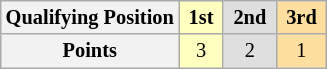<table class="wikitable" style="font-size:85%; text-align:center">
<tr>
<th>Qualifying Position</th>
<td style="background:#ffffbf;"> <strong>1st</strong> </td>
<td style="background:#dfdfdf;"> <strong>2nd</strong> </td>
<td style="background:#ffdf9f;"> <strong>3rd</strong> </td>
</tr>
<tr>
<th>Points</th>
<td style="background:#ffffbf;">3</td>
<td style="background:#dfdfdf;">2</td>
<td style="background:#ffdf9f;">1</td>
</tr>
</table>
